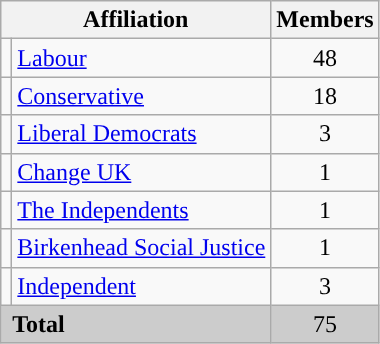<table class="wikitable">
<tr>
<th colspan="2">Affiliation</th>
<th>Members</th>
</tr>
<tr>
<td></td>
<td><a href='#'>Labour</a></td>
<td style="text-align:center;">48</td>
</tr>
<tr>
<td></td>
<td><a href='#'>Conservative</a></td>
<td style="text-align:center;">18</td>
</tr>
<tr>
<td></td>
<td><a href='#'>Liberal Democrats</a></td>
<td style="text-align:center;">3</td>
</tr>
<tr>
<td></td>
<td><a href='#'>Change UK</a></td>
<td style="text-align:center;">1</td>
</tr>
<tr>
<td></td>
<td><a href='#'>The Independents</a></td>
<td style="text-align:center;">1</td>
</tr>
<tr>
<td></td>
<td><a href='#'>Birkenhead Social Justice</a></td>
<td style="text-align:center;">1</td>
</tr>
<tr>
<td></td>
<td><a href='#'>Independent</a></td>
<td style="text-align:center;">3</td>
</tr>
<tr style="background:#ccc;">
<td colspan="2"> <strong>Total</strong></td>
<td style="text-align:center;">75</td>
</tr>
</table>
